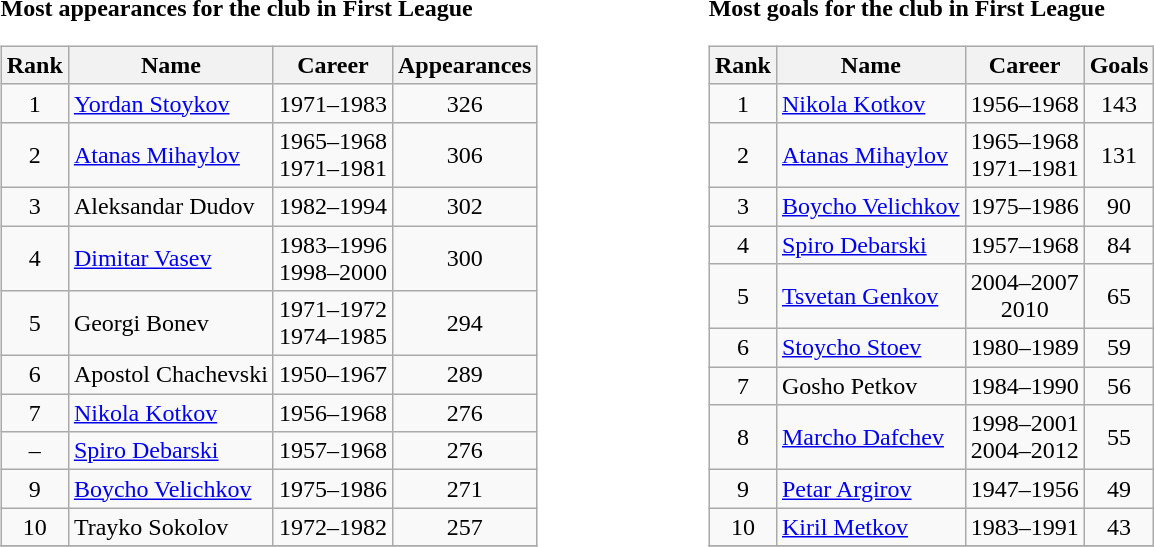<table>
<tr>
<td valign="top" width=40%><br><strong>Most appearances for the club in First League</strong><table class="wikitable" style="text-align: center;">
<tr>
<th>Rank</th>
<th>Name</th>
<th>Career</th>
<th>Appearances</th>
</tr>
<tr>
<td>1</td>
<td style="text-align:left"> <a href='#'>Yordan Stoykov</a></td>
<td>1971–1983</td>
<td>326</td>
</tr>
<tr>
<td>2</td>
<td style="text-align:left"> <a href='#'>Atanas Mihaylov</a></td>
<td>1965–1968<br>1971–1981</td>
<td>306</td>
</tr>
<tr>
<td>3</td>
<td style="text-align:left"> Aleksandar Dudov</td>
<td>1982–1994</td>
<td>302</td>
</tr>
<tr>
<td>4</td>
<td style="text-align:left"> <a href='#'>Dimitar Vasev</a></td>
<td>1983–1996<br>1998–2000</td>
<td>300</td>
</tr>
<tr>
<td>5</td>
<td style="text-align:left"> Georgi Bonev</td>
<td>1971–1972<br>1974–1985</td>
<td>294</td>
</tr>
<tr>
<td>6</td>
<td style="text-align:left"> Apostol Chachevski</td>
<td>1950–1967</td>
<td>289</td>
</tr>
<tr>
<td>7</td>
<td style="text-align:left"> <a href='#'>Nikola Kotkov</a></td>
<td>1956–1968</td>
<td>276</td>
</tr>
<tr>
<td>–</td>
<td style="text-align:left"> <a href='#'>Spiro Debarski</a></td>
<td>1957–1968</td>
<td>276</td>
</tr>
<tr>
<td>9</td>
<td style="text-align:left"> <a href='#'>Boycho Velichkov</a></td>
<td>1975–1986</td>
<td>271</td>
</tr>
<tr>
<td>10</td>
<td style="text-align:left"> Trayko Sokolov</td>
<td>1972–1982</td>
<td>257</td>
</tr>
<tr>
</tr>
</table>
</td>
<td valign="top" width=40%><br><strong>Most goals for the club in First League</strong><table class="wikitable" style="text-align: center;">
<tr>
<th>Rank</th>
<th>Name</th>
<th>Career</th>
<th>Goals</th>
</tr>
<tr>
<td>1</td>
<td style="text-align:left"> <a href='#'>Nikola Kotkov</a></td>
<td>1956–1968</td>
<td>143</td>
</tr>
<tr>
<td>2</td>
<td style="text-align:left"> <a href='#'>Atanas Mihaylov</a></td>
<td>1965–1968<br>1971–1981</td>
<td>131</td>
</tr>
<tr>
<td>3</td>
<td style="text-align:left"> <a href='#'>Boycho Velichkov</a></td>
<td>1975–1986</td>
<td>90</td>
</tr>
<tr>
<td>4</td>
<td style="text-align:left"> <a href='#'>Spiro Debarski</a></td>
<td>1957–1968</td>
<td>84</td>
</tr>
<tr>
<td>5</td>
<td style="text-align:left"> <a href='#'>Tsvetan Genkov</a></td>
<td>2004–2007<br>2010</td>
<td>65</td>
</tr>
<tr>
<td>6</td>
<td style="text-align:left"> <a href='#'>Stoycho Stoev</a></td>
<td>1980–1989</td>
<td>59</td>
</tr>
<tr>
<td>7</td>
<td style="text-align:left"> Gosho Petkov</td>
<td>1984–1990</td>
<td>56</td>
</tr>
<tr>
<td>8</td>
<td style="text-align:left"> <a href='#'>Marcho Dafchev</a></td>
<td>1998–2001<br>2004–2012</td>
<td>55</td>
</tr>
<tr>
<td>9</td>
<td style="text-align:left"> <a href='#'>Petar Argirov</a></td>
<td>1947–1956</td>
<td>49</td>
</tr>
<tr>
<td>10</td>
<td style="text-align:left"> <a href='#'>Kiril Metkov</a></td>
<td>1983–1991</td>
<td>43</td>
</tr>
<tr>
</tr>
</table>
</td>
</tr>
</table>
